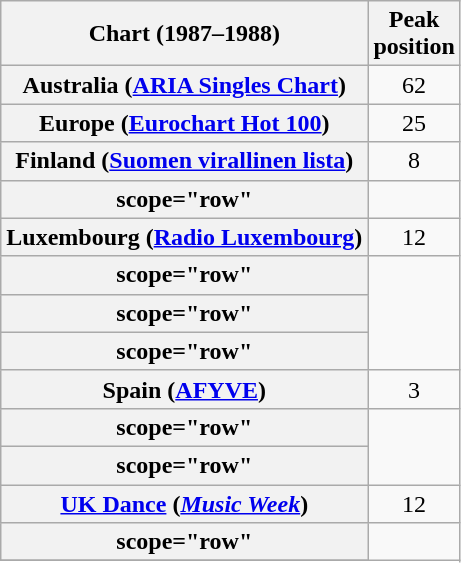<table class="wikitable sortable plainrowheaders">
<tr>
<th>Chart (1987–1988)</th>
<th>Peak<br>position</th>
</tr>
<tr>
<th scope="row">Australia (<a href='#'>ARIA Singles Chart</a>)</th>
<td align="center">62</td>
</tr>
<tr>
<th scope="row">Europe (<a href='#'>Eurochart Hot 100</a>)</th>
<td align="center">25</td>
</tr>
<tr>
<th scope="row">Finland (<a href='#'>Suomen virallinen lista</a>)</th>
<td align="center">8</td>
</tr>
<tr>
<th>scope="row"</th>
</tr>
<tr>
<th scope="row">Luxembourg (<a href='#'>Radio Luxembourg</a>)</th>
<td align="center">12</td>
</tr>
<tr>
<th>scope="row"</th>
</tr>
<tr>
<th>scope="row"</th>
</tr>
<tr>
<th>scope="row"</th>
</tr>
<tr>
<th scope="row">Spain (<a href='#'>AFYVE</a>)</th>
<td align="center">3</td>
</tr>
<tr>
<th>scope="row"</th>
</tr>
<tr>
<th>scope="row"</th>
</tr>
<tr>
<th scope="row"><a href='#'>UK Dance</a> (<em><a href='#'>Music Week</a></em>)</th>
<td align="center">12</td>
</tr>
<tr>
<th>scope="row"</th>
</tr>
<tr>
</tr>
</table>
